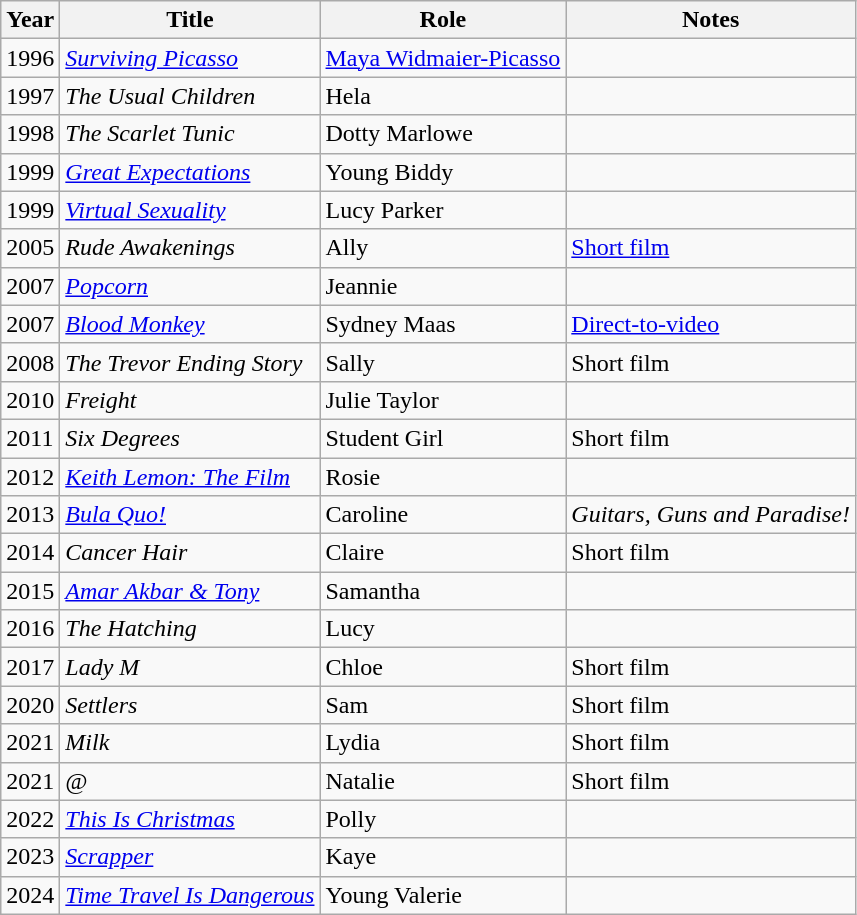<table class=wikitable>
<tr>
<th>Year</th>
<th>Title</th>
<th>Role</th>
<th>Notes</th>
</tr>
<tr>
<td>1996</td>
<td><em><a href='#'>Surviving Picasso</a></em></td>
<td><a href='#'>Maya Widmaier-Picasso</a></td>
<td></td>
</tr>
<tr>
<td>1997</td>
<td><em>The Usual Children</em></td>
<td>Hela</td>
<td></td>
</tr>
<tr>
<td>1998</td>
<td><em>The Scarlet Tunic</em></td>
<td>Dotty Marlowe</td>
<td></td>
</tr>
<tr>
<td>1999</td>
<td><em><a href='#'>Great Expectations</a></em></td>
<td>Young Biddy</td>
<td></td>
</tr>
<tr>
<td>1999</td>
<td><em><a href='#'>Virtual Sexuality</a></em></td>
<td>Lucy Parker</td>
<td></td>
</tr>
<tr>
<td>2005</td>
<td><em>Rude Awakenings</em></td>
<td>Ally</td>
<td><a href='#'>Short film</a></td>
</tr>
<tr>
<td>2007</td>
<td><em><a href='#'>Popcorn</a></em></td>
<td>Jeannie</td>
<td></td>
</tr>
<tr>
<td>2007</td>
<td><em><a href='#'>Blood Monkey</a></em></td>
<td>Sydney Maas</td>
<td><a href='#'>Direct-to-video</a></td>
</tr>
<tr>
<td>2008</td>
<td><em>The Trevor Ending Story</em></td>
<td>Sally</td>
<td>Short film</td>
</tr>
<tr>
<td>2010</td>
<td><em>Freight</em></td>
<td>Julie Taylor</td>
<td></td>
</tr>
<tr>
<td>2011</td>
<td><em>Six Degrees</em></td>
<td>Student Girl</td>
<td>Short film</td>
</tr>
<tr>
<td>2012</td>
<td><em><a href='#'>Keith Lemon: The Film</a></em></td>
<td>Rosie</td>
<td></td>
</tr>
<tr>
<td>2013</td>
<td><em><a href='#'>Bula Quo!</a></em></td>
<td>Caroline</td>
<td> <em>Guitars, Guns and Paradise!</em></td>
</tr>
<tr>
<td>2014</td>
<td><em>Cancer Hair</em></td>
<td>Claire</td>
<td>Short film</td>
</tr>
<tr>
<td>2015</td>
<td><em><a href='#'>Amar Akbar & Tony</a></em></td>
<td>Samantha</td>
<td></td>
</tr>
<tr>
<td>2016</td>
<td><em>The Hatching</em></td>
<td>Lucy</td>
<td></td>
</tr>
<tr>
<td>2017</td>
<td><em>Lady M</em></td>
<td>Chloe</td>
<td>Short film</td>
</tr>
<tr>
<td>2020</td>
<td><em>Settlers</em></td>
<td>Sam</td>
<td>Short film</td>
</tr>
<tr>
<td>2021</td>
<td><em>Milk</em></td>
<td>Lydia</td>
<td>Short film</td>
</tr>
<tr>
<td>2021</td>
<td><em>@</em></td>
<td>Natalie</td>
<td>Short film</td>
</tr>
<tr>
<td>2022</td>
<td><em><a href='#'>This Is Christmas</a></em></td>
<td>Polly</td>
<td></td>
</tr>
<tr>
<td>2023</td>
<td><em><a href='#'>Scrapper</a></em></td>
<td>Kaye</td>
<td></td>
</tr>
<tr>
<td>2024</td>
<td><em><a href='#'>Time Travel Is Dangerous</a></em></td>
<td>Young Valerie</td>
<td><br></td>
</tr>
</table>
